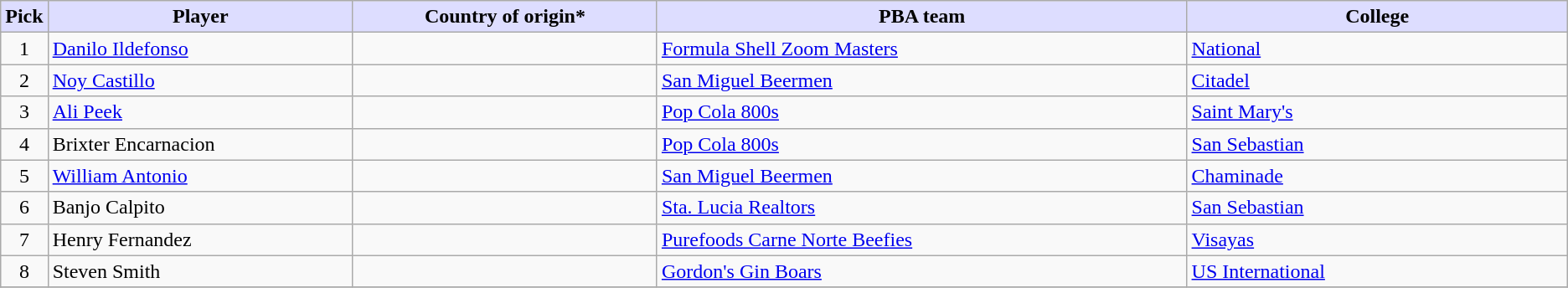<table class="wikitable">
<tr>
<th style="background:#DDDDFF;">Pick</th>
<th style="background:#DDDDFF;" width="20%">Player</th>
<th style="background:#DDDDFF;" width="20%">Country of origin*</th>
<th style="background:#DDDDFF;" width="35%">PBA team</th>
<th style="background:#DDDDFF;" width="25%">College</th>
</tr>
<tr>
<td align=center>1</td>
<td><a href='#'>Danilo Ildefonso</a></td>
<td></td>
<td><a href='#'>Formula Shell Zoom Masters</a></td>
<td><a href='#'>National</a></td>
</tr>
<tr>
<td align=center>2</td>
<td><a href='#'>Noy Castillo</a></td>
<td></td>
<td><a href='#'>San Miguel Beermen</a></td>
<td><a href='#'>Citadel</a></td>
</tr>
<tr>
<td align=center>3</td>
<td><a href='#'>Ali Peek</a></td>
<td></td>
<td><a href='#'>Pop Cola 800s</a></td>
<td><a href='#'>Saint Mary's</a></td>
</tr>
<tr>
<td align=center>4</td>
<td>Brixter Encarnacion</td>
<td></td>
<td><a href='#'>Pop Cola 800s</a></td>
<td><a href='#'>San Sebastian</a></td>
</tr>
<tr>
<td align=center>5</td>
<td><a href='#'>William Antonio</a></td>
<td></td>
<td><a href='#'>San Miguel Beermen</a></td>
<td><a href='#'>Chaminade</a></td>
</tr>
<tr>
<td align=center>6</td>
<td>Banjo Calpito</td>
<td></td>
<td><a href='#'>Sta. Lucia Realtors</a></td>
<td><a href='#'>San Sebastian</a></td>
</tr>
<tr>
<td align=center>7</td>
<td>Henry Fernandez</td>
<td></td>
<td><a href='#'>Purefoods Carne Norte Beefies</a></td>
<td><a href='#'>Visayas</a></td>
</tr>
<tr>
<td align=center>8</td>
<td>Steven Smith</td>
<td></td>
<td><a href='#'>Gordon's Gin Boars</a></td>
<td><a href='#'>US International</a></td>
</tr>
<tr>
</tr>
</table>
